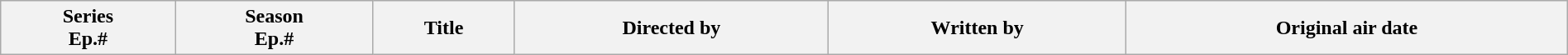<table class="wikitable plainrowheaders" style="width:100%; margin:auto;">
<tr>
<th>Series<br>Ep.#</th>
<th>Season<br>Ep.#</th>
<th>Title</th>
<th>Directed by</th>
<th>Written by</th>
<th>Original air date<br>







</th>
</tr>
</table>
